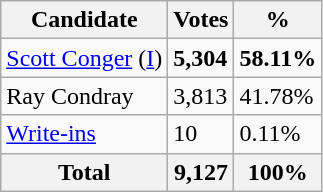<table class="wikitable">
<tr>
<th>Candidate</th>
<th>Votes</th>
<th>%</th>
</tr>
<tr>
<td><a href='#'>Scott Conger</a> (<a href='#'>I</a>)</td>
<td><strong>5,304</strong></td>
<td><strong>58.11%</strong></td>
</tr>
<tr>
<td>Ray Condray</td>
<td>3,813</td>
<td>41.78%</td>
</tr>
<tr>
<td><a href='#'>Write-ins</a></td>
<td>10</td>
<td>0.11%</td>
</tr>
<tr>
<th>Total</th>
<th>9,127</th>
<th>100%</th>
</tr>
</table>
